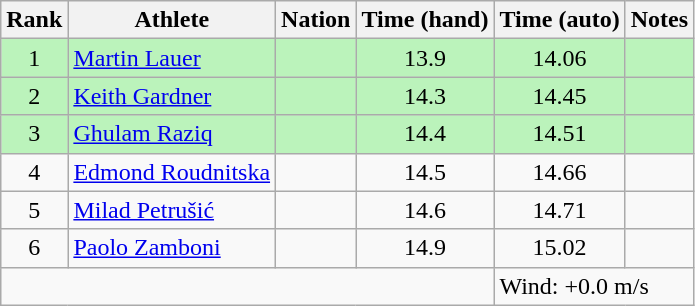<table class="wikitable sortable" style="text-align:center">
<tr>
<th>Rank</th>
<th>Athlete</th>
<th>Nation</th>
<th>Time (hand)</th>
<th>Time (auto)</th>
<th>Notes</th>
</tr>
<tr bgcolor=bbf3bb>
<td>1</td>
<td align=left><a href='#'>Martin Lauer</a></td>
<td align=left></td>
<td>13.9</td>
<td>14.06</td>
<td></td>
</tr>
<tr bgcolor=bbf3bb>
<td>2</td>
<td align=left><a href='#'>Keith Gardner</a></td>
<td align=left></td>
<td>14.3</td>
<td>14.45</td>
<td></td>
</tr>
<tr bgcolor=bbf3bb>
<td>3</td>
<td align=left><a href='#'>Ghulam Raziq</a></td>
<td align=left></td>
<td>14.4</td>
<td>14.51</td>
<td></td>
</tr>
<tr>
<td>4</td>
<td align=left><a href='#'>Edmond Roudnitska</a></td>
<td align=left></td>
<td>14.5</td>
<td>14.66</td>
<td></td>
</tr>
<tr>
<td>5</td>
<td align=left><a href='#'>Milad Petrušić</a></td>
<td align=left></td>
<td>14.6</td>
<td>14.71</td>
<td></td>
</tr>
<tr>
<td>6</td>
<td align=left><a href='#'>Paolo Zamboni</a></td>
<td align=left></td>
<td>14.9</td>
<td>15.02</td>
<td></td>
</tr>
<tr class="sortbottom">
<td colspan=4></td>
<td colspan="2" style="text-align:left;">Wind: +0.0 m/s</td>
</tr>
</table>
